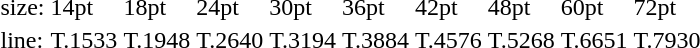<table style="margin-left:40px;">
<tr>
<td>size:</td>
<td>14pt</td>
<td>18pt</td>
<td>24pt</td>
<td>30pt</td>
<td>36pt</td>
<td>42pt</td>
<td>48pt</td>
<td>60pt</td>
<td>72pt</td>
</tr>
<tr>
<td>line:</td>
<td>T.1533</td>
<td>T.1948</td>
<td>T.2640</td>
<td>T.3194</td>
<td>T.3884</td>
<td>T.4576</td>
<td>T.5268</td>
<td>T.6651</td>
<td>T.7930</td>
</tr>
</table>
